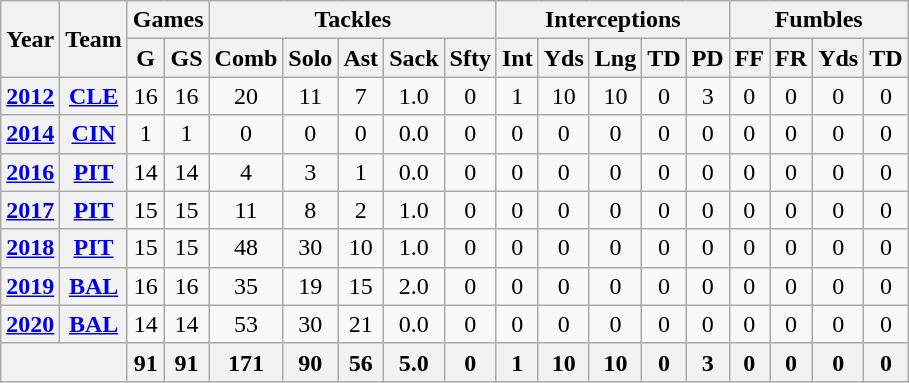<table class= "wikitable" style="text-align: center;">
<tr>
<th rowspan="2">Year</th>
<th rowspan="2">Team</th>
<th colspan="2">Games</th>
<th colspan="5">Tackles</th>
<th colspan="5">Interceptions</th>
<th colspan="5">Fumbles</th>
</tr>
<tr>
<th>G</th>
<th>GS</th>
<th>Comb</th>
<th>Solo</th>
<th>Ast</th>
<th>Sack</th>
<th>Sfty</th>
<th>Int</th>
<th>Yds</th>
<th>Lng</th>
<th>TD</th>
<th>PD</th>
<th>FF</th>
<th>FR</th>
<th>Yds</th>
<th>TD</th>
</tr>
<tr>
<th><a href='#'>2012</a></th>
<th><a href='#'>CLE</a></th>
<td>16</td>
<td>16</td>
<td>20</td>
<td>11</td>
<td>7</td>
<td>1.0</td>
<td>0</td>
<td>1</td>
<td>10</td>
<td>10</td>
<td>0</td>
<td>3</td>
<td>0</td>
<td>0</td>
<td>0</td>
<td>0</td>
</tr>
<tr>
<th><a href='#'>2014</a></th>
<th><a href='#'>CIN</a></th>
<td>1</td>
<td>1</td>
<td>0</td>
<td>0</td>
<td>0</td>
<td>0.0</td>
<td>0</td>
<td>0</td>
<td>0</td>
<td>0</td>
<td>0</td>
<td>0</td>
<td>0</td>
<td>0</td>
<td>0</td>
<td>0</td>
</tr>
<tr>
<th><a href='#'>2016</a></th>
<th><a href='#'>PIT</a></th>
<td>14</td>
<td>14</td>
<td>4</td>
<td>3</td>
<td>1</td>
<td>0.0</td>
<td>0</td>
<td>0</td>
<td>0</td>
<td>0</td>
<td>0</td>
<td>0</td>
<td>0</td>
<td>0</td>
<td>0</td>
<td>0</td>
</tr>
<tr>
<th><a href='#'>2017</a></th>
<th><a href='#'>PIT</a></th>
<td>15</td>
<td>15</td>
<td>11</td>
<td>8</td>
<td>2</td>
<td>1.0</td>
<td>0</td>
<td>0</td>
<td>0</td>
<td>0</td>
<td>0</td>
<td>0</td>
<td>0</td>
<td>0</td>
<td>0</td>
<td>0</td>
</tr>
<tr>
<th><a href='#'>2018</a></th>
<th><a href='#'>PIT</a></th>
<td>15</td>
<td>15</td>
<td>48</td>
<td>30</td>
<td>10</td>
<td>1.0</td>
<td>0</td>
<td>0</td>
<td>0</td>
<td>0</td>
<td>0</td>
<td>0</td>
<td>0</td>
<td>0</td>
<td>0</td>
<td>0</td>
</tr>
<tr>
<th><a href='#'>2019</a></th>
<th><a href='#'>BAL</a></th>
<td>16</td>
<td>16</td>
<td>35</td>
<td>19</td>
<td>15</td>
<td>2.0</td>
<td>0</td>
<td>0</td>
<td>0</td>
<td>0</td>
<td>0</td>
<td>0</td>
<td>0</td>
<td>0</td>
<td>0</td>
<td>0</td>
</tr>
<tr>
<th><a href='#'>2020</a></th>
<th><a href='#'>BAL</a></th>
<td>14</td>
<td>14</td>
<td>53</td>
<td>30</td>
<td>21</td>
<td>0.0</td>
<td>0</td>
<td>0</td>
<td>0</td>
<td>0</td>
<td>0</td>
<td>0</td>
<td>0</td>
<td>0</td>
<td>0</td>
<td>0</td>
</tr>
<tr>
<th colspan="2"></th>
<th>91</th>
<th>91</th>
<th>171</th>
<th>90</th>
<th>56</th>
<th>5.0</th>
<th>0</th>
<th>1</th>
<th>10</th>
<th>10</th>
<th>0</th>
<th>3</th>
<th>0</th>
<th>0</th>
<th>0</th>
<th>0</th>
</tr>
</table>
